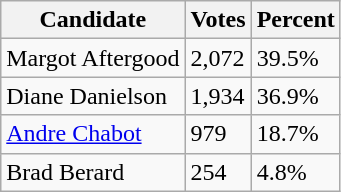<table class="wikitable">
<tr>
<th>Candidate</th>
<th>Votes</th>
<th>Percent</th>
</tr>
<tr>
<td>Margot Aftergood</td>
<td>2,072</td>
<td>39.5%</td>
</tr>
<tr>
<td>Diane Danielson</td>
<td>1,934</td>
<td>36.9%</td>
</tr>
<tr>
<td><a href='#'>Andre Chabot</a></td>
<td>979</td>
<td>18.7%</td>
</tr>
<tr>
<td>Brad Berard</td>
<td>254</td>
<td>4.8%</td>
</tr>
</table>
